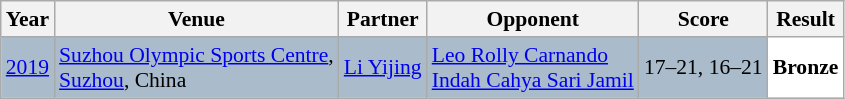<table class="sortable wikitable" style="font-size: 90%;">
<tr>
<th>Year</th>
<th>Venue</th>
<th>Partner</th>
<th>Opponent</th>
<th>Score</th>
<th>Result</th>
</tr>
<tr style="background:#AABBCC">
<td align="center"><a href='#'>2019</a></td>
<td align="left"><a href='#'>Suzhou Olympic Sports Centre</a>,<br><a href='#'>Suzhou</a>, China</td>
<td align="left"> <a href='#'>Li Yijing</a></td>
<td align="left"> <a href='#'>Leo Rolly Carnando</a><br> <a href='#'>Indah Cahya Sari Jamil</a></td>
<td align="left">17–21, 16–21</td>
<td style="text-align:left; background:white"> <strong>Bronze</strong></td>
</tr>
</table>
